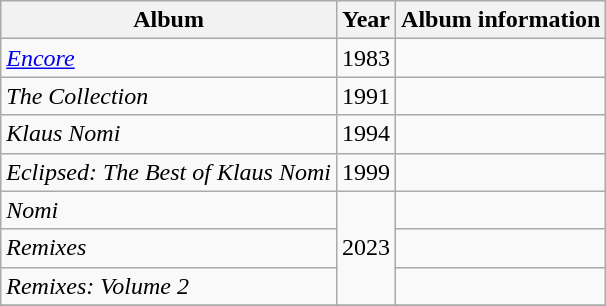<table class="wikitable" style="text-align:center;">
<tr>
<th>Album</th>
<th>Year</th>
<th>Album information</th>
</tr>
<tr>
<td style="text-align:left;"><em><a href='#'>Encore</a></em></td>
<td>1983</td>
<td><br></td>
</tr>
<tr>
<td style="text-align:left;"><em>The Collection</em></td>
<td>1991</td>
<td><br></td>
</tr>
<tr>
<td style="text-align:left;"><em>Klaus Nomi</em></td>
<td>1994</td>
<td><br></td>
</tr>
<tr>
<td style="text-align:left;"><em>Eclipsed: The Best of Klaus Nomi</em></td>
<td>1999</td>
<td><br></td>
</tr>
<tr>
<td style="text-align:left;"><em>Nomi</em></td>
<td rowspan="3">2023</td>
<td><br></td>
</tr>
<tr>
<td style="text-align:left;"><em>Remixes</em></td>
<td><br></td>
</tr>
<tr>
<td style="text-align:left;"><em>Remixes: Volume 2</em></td>
<td><br></td>
</tr>
<tr>
</tr>
</table>
